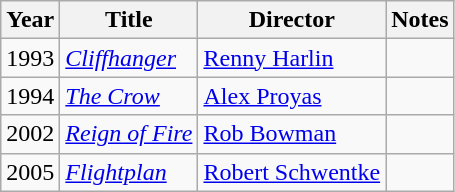<table class="wikitable">
<tr>
<th>Year</th>
<th>Title</th>
<th>Director</th>
<th>Notes</th>
</tr>
<tr>
<td>1993</td>
<td><em><a href='#'>Cliffhanger</a></em></td>
<td><a href='#'>Renny Harlin</a></td>
<td></td>
</tr>
<tr>
<td>1994</td>
<td><a href='#'><em>The Crow</em></a></td>
<td><a href='#'>Alex Proyas</a></td>
<td></td>
</tr>
<tr>
<td>2002</td>
<td><em><a href='#'>Reign of Fire</a></em></td>
<td><a href='#'>Rob Bowman</a></td>
<td></td>
</tr>
<tr>
<td>2005</td>
<td><em><a href='#'>Flightplan</a></em></td>
<td><a href='#'>Robert Schwentke</a></td>
<td></td>
</tr>
</table>
